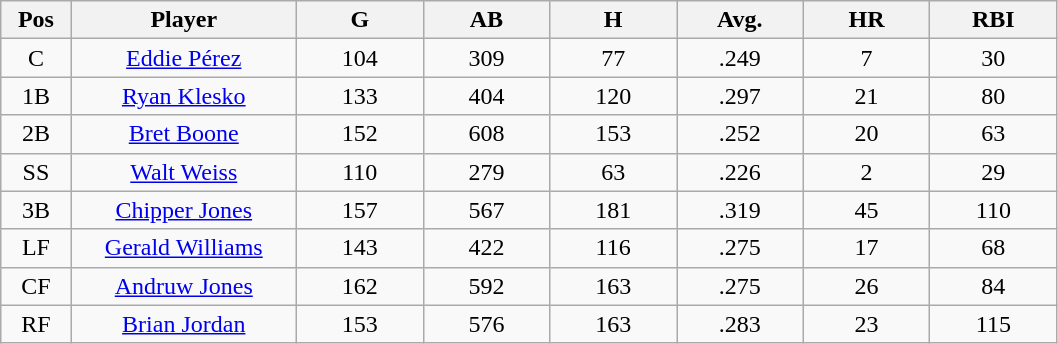<table class="wikitable sortable">
<tr>
<th bgcolor="#DDDDFF" width="5%">Pos</th>
<th bgcolor="#DDDDFF" width="16%">Player</th>
<th bgcolor="#DDDDFF" width="9%">G</th>
<th bgcolor="#DDDDFF" width="9%">AB</th>
<th bgcolor="#DDDDFF" width="9%">H</th>
<th bgcolor="#DDDDFF" width="9%">Avg.</th>
<th bgcolor="#DDDDFF" width="9%">HR</th>
<th bgcolor="#DDDDFF" width="9%">RBI</th>
</tr>
<tr align="center">
<td>C</td>
<td><a href='#'>Eddie Pérez</a></td>
<td>104</td>
<td>309</td>
<td>77</td>
<td>.249</td>
<td>7</td>
<td>30</td>
</tr>
<tr align="center">
<td>1B</td>
<td><a href='#'>Ryan Klesko</a></td>
<td>133</td>
<td>404</td>
<td>120</td>
<td>.297</td>
<td>21</td>
<td>80</td>
</tr>
<tr align="center">
<td>2B</td>
<td><a href='#'>Bret Boone</a></td>
<td>152</td>
<td>608</td>
<td>153</td>
<td>.252</td>
<td>20</td>
<td>63</td>
</tr>
<tr align="center">
<td>SS</td>
<td><a href='#'>Walt Weiss</a></td>
<td>110</td>
<td>279</td>
<td>63</td>
<td>.226</td>
<td>2</td>
<td>29</td>
</tr>
<tr align="center">
<td>3B</td>
<td><a href='#'>Chipper Jones</a></td>
<td>157</td>
<td>567</td>
<td>181</td>
<td>.319</td>
<td>45</td>
<td>110</td>
</tr>
<tr align="center">
<td>LF</td>
<td><a href='#'>Gerald Williams</a></td>
<td>143</td>
<td>422</td>
<td>116</td>
<td>.275</td>
<td>17</td>
<td>68</td>
</tr>
<tr align="center">
<td>CF</td>
<td><a href='#'>Andruw Jones</a></td>
<td>162</td>
<td>592</td>
<td>163</td>
<td>.275</td>
<td>26</td>
<td>84</td>
</tr>
<tr align="center">
<td>RF</td>
<td><a href='#'>Brian Jordan</a></td>
<td>153</td>
<td>576</td>
<td>163</td>
<td>.283</td>
<td>23</td>
<td>115</td>
</tr>
</table>
